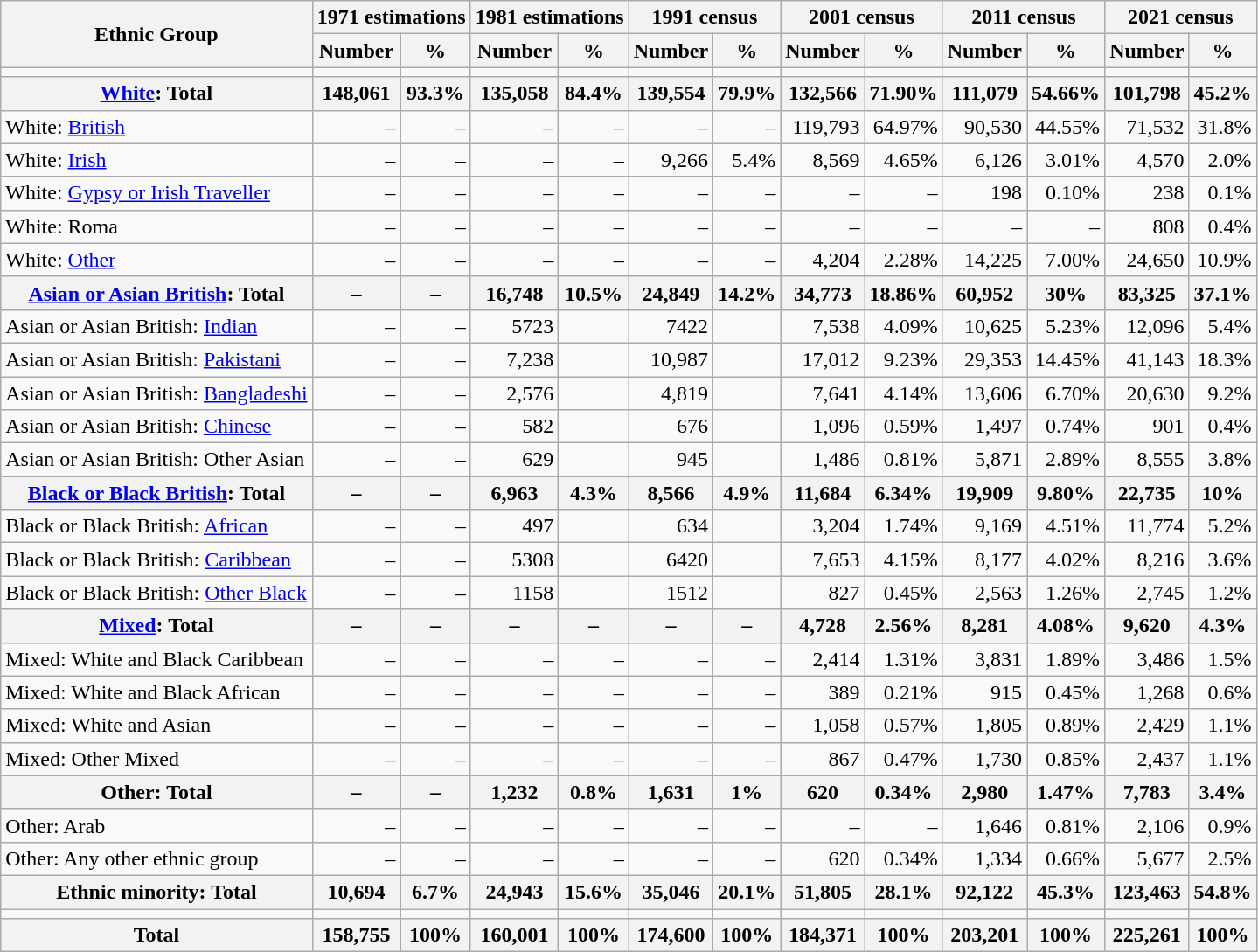<table class="wikitable sortable" style="text-align:right">
<tr>
<th rowspan="2">Ethnic Group</th>
<th colspan="2">1971 estimations</th>
<th colspan="2">1981 estimations</th>
<th colspan="2">1991 census</th>
<th colspan="2">2001 census</th>
<th colspan="2">2011 census</th>
<th colspan="2">2021 census</th>
</tr>
<tr>
<th>Number</th>
<th>%</th>
<th>Number</th>
<th>%</th>
<th>Number</th>
<th>%</th>
<th>Number</th>
<th>%</th>
<th>Number</th>
<th>%</th>
<th>Number</th>
<th>%</th>
</tr>
<tr>
<td></td>
<td></td>
<td></td>
<td></td>
<td></td>
<td></td>
<td></td>
<td></td>
<td></td>
<td></td>
<td></td>
<td></td>
<td></td>
</tr>
<tr>
<th><a href='#'>White</a>: Total</th>
<th>148,061</th>
<th>93.3%</th>
<th>135,058</th>
<th>84.4%</th>
<th>139,554</th>
<th>79.9%</th>
<th>132,566</th>
<th>71.90%</th>
<th>111,079</th>
<th>54.66%</th>
<th>101,798</th>
<th>45.2%</th>
</tr>
<tr>
<td style="text-align:left">White: <a href='#'>British</a></td>
<td>–</td>
<td>–</td>
<td>–</td>
<td>–</td>
<td>–</td>
<td>–</td>
<td>119,793</td>
<td>64.97%</td>
<td>90,530</td>
<td>44.55%</td>
<td>71,532</td>
<td>31.8%</td>
</tr>
<tr>
<td style="text-align:left">White: <a href='#'>Irish</a></td>
<td>–</td>
<td>–</td>
<td>–</td>
<td>–</td>
<td>9,266</td>
<td>5.4%</td>
<td>8,569</td>
<td>4.65%</td>
<td>6,126</td>
<td>3.01%</td>
<td>4,570</td>
<td>2.0%</td>
</tr>
<tr>
<td style="text-align:left">White: <a href='#'>Gypsy or Irish Traveller</a></td>
<td>–</td>
<td>–</td>
<td>–</td>
<td>–</td>
<td>–</td>
<td>–</td>
<td>–</td>
<td>–</td>
<td>198</td>
<td>0.10%</td>
<td>238</td>
<td>0.1%</td>
</tr>
<tr>
<td style="text-align:left">White: Roma</td>
<td>–</td>
<td>–</td>
<td>–</td>
<td>–</td>
<td>–</td>
<td>–</td>
<td>–</td>
<td>–</td>
<td>–</td>
<td>–</td>
<td>808</td>
<td>0.4%</td>
</tr>
<tr>
<td style="text-align:left">White: <a href='#'>Other</a></td>
<td>–</td>
<td>–</td>
<td>–</td>
<td>–</td>
<td>–</td>
<td>–</td>
<td>4,204</td>
<td>2.28%</td>
<td>14,225</td>
<td>7.00%</td>
<td>24,650</td>
<td>10.9%</td>
</tr>
<tr>
<th><a href='#'>Asian or Asian British</a>: Total</th>
<th>–</th>
<th>–</th>
<th>16,748</th>
<th>10.5%</th>
<th>24,849</th>
<th>14.2%</th>
<th>34,773</th>
<th>18.86%</th>
<th>60,952</th>
<th>30%</th>
<th>83,325</th>
<th>37.1%</th>
</tr>
<tr>
<td style="text-align:left">Asian or Asian British: <a href='#'>Indian</a></td>
<td>–</td>
<td>–</td>
<td>5723</td>
<td></td>
<td>7422</td>
<td></td>
<td>7,538</td>
<td>4.09%</td>
<td>10,625</td>
<td>5.23%</td>
<td>12,096</td>
<td>5.4%</td>
</tr>
<tr>
<td style="text-align:left">Asian or Asian British: <a href='#'>Pakistani</a></td>
<td>–</td>
<td>–</td>
<td>7,238</td>
<td></td>
<td>10,987</td>
<td></td>
<td>17,012</td>
<td>9.23%</td>
<td>29,353</td>
<td>14.45%</td>
<td>41,143</td>
<td>18.3%</td>
</tr>
<tr>
<td style="text-align:left">Asian or Asian British: <a href='#'>Bangladeshi</a></td>
<td>–</td>
<td>–</td>
<td>2,576</td>
<td></td>
<td>4,819</td>
<td></td>
<td>7,641</td>
<td>4.14%</td>
<td>13,606</td>
<td>6.70%</td>
<td>20,630</td>
<td>9.2%</td>
</tr>
<tr>
<td style="text-align:left">Asian or Asian British: <a href='#'>Chinese</a></td>
<td>–</td>
<td>–</td>
<td>582</td>
<td></td>
<td>676</td>
<td></td>
<td>1,096</td>
<td>0.59%</td>
<td>1,497</td>
<td>0.74%</td>
<td>901</td>
<td>0.4%</td>
</tr>
<tr>
<td style="text-align:left">Asian or Asian British: Other Asian</td>
<td>–</td>
<td>–</td>
<td>629</td>
<td></td>
<td>945</td>
<td></td>
<td>1,486</td>
<td>0.81%</td>
<td>5,871</td>
<td>2.89%</td>
<td>8,555</td>
<td>3.8%</td>
</tr>
<tr>
<th><a href='#'>Black or Black British</a>: Total</th>
<th>–</th>
<th>–</th>
<th>6,963</th>
<th>4.3%</th>
<th>8,566</th>
<th>4.9%</th>
<th>11,684</th>
<th>6.34%</th>
<th>19,909</th>
<th>9.80%</th>
<th>22,735</th>
<th>10%</th>
</tr>
<tr>
<td style="text-align:left">Black or Black British: <a href='#'>African</a></td>
<td>–</td>
<td>–</td>
<td>497</td>
<td></td>
<td>634</td>
<td></td>
<td>3,204</td>
<td>1.74%</td>
<td>9,169</td>
<td>4.51%</td>
<td>11,774</td>
<td>5.2%</td>
</tr>
<tr>
<td style="text-align:left">Black or Black British: <a href='#'>Caribbean</a></td>
<td>–</td>
<td>–</td>
<td>5308</td>
<td></td>
<td>6420</td>
<td></td>
<td>7,653</td>
<td>4.15%</td>
<td>8,177</td>
<td>4.02%</td>
<td>8,216</td>
<td>3.6%</td>
</tr>
<tr>
<td style="text-align:left">Black or Black British: <a href='#'>Other Black</a></td>
<td>–</td>
<td>–</td>
<td>1158</td>
<td></td>
<td>1512</td>
<td></td>
<td>827</td>
<td>0.45%</td>
<td>2,563</td>
<td>1.26%</td>
<td>2,745</td>
<td>1.2%</td>
</tr>
<tr>
<th><a href='#'>Mixed</a>: Total</th>
<th>–</th>
<th>–</th>
<th>–</th>
<th>–</th>
<th>–</th>
<th>–</th>
<th>4,728</th>
<th>2.56%</th>
<th>8,281</th>
<th>4.08%</th>
<th>9,620</th>
<th>4.3%</th>
</tr>
<tr>
<td style="text-align:left">Mixed: White and Black Caribbean</td>
<td>–</td>
<td>–</td>
<td>–</td>
<td>–</td>
<td>–</td>
<td>–</td>
<td>2,414</td>
<td>1.31%</td>
<td>3,831</td>
<td>1.89%</td>
<td>3,486</td>
<td>1.5%</td>
</tr>
<tr>
<td style="text-align:left">Mixed: White and Black African</td>
<td>–</td>
<td>–</td>
<td>–</td>
<td>–</td>
<td>–</td>
<td>–</td>
<td>389</td>
<td>0.21%</td>
<td>915</td>
<td>0.45%</td>
<td>1,268</td>
<td>0.6%</td>
</tr>
<tr>
<td style="text-align:left">Mixed: White and Asian</td>
<td>–</td>
<td>–</td>
<td>–</td>
<td>–</td>
<td>–</td>
<td>–</td>
<td>1,058</td>
<td>0.57%</td>
<td>1,805</td>
<td>0.89%</td>
<td>2,429</td>
<td>1.1%</td>
</tr>
<tr>
<td style="text-align:left">Mixed: Other Mixed</td>
<td>–</td>
<td>–</td>
<td>–</td>
<td>–</td>
<td>–</td>
<td>–</td>
<td>867</td>
<td>0.47%</td>
<td>1,730</td>
<td>0.85%</td>
<td>2,437</td>
<td>1.1%</td>
</tr>
<tr>
<th>Other: Total</th>
<th>–</th>
<th>–</th>
<th>1,232</th>
<th>0.8%</th>
<th>1,631</th>
<th>1%</th>
<th>620</th>
<th>0.34%</th>
<th>2,980</th>
<th>1.47%</th>
<th>7,783</th>
<th>3.4%</th>
</tr>
<tr>
<td style="text-align:left">Other: Arab</td>
<td>–</td>
<td>–</td>
<td>–</td>
<td>–</td>
<td>–</td>
<td>–</td>
<td>–</td>
<td>–</td>
<td>1,646</td>
<td>0.81%</td>
<td>2,106</td>
<td>0.9%</td>
</tr>
<tr>
<td style="text-align:left">Other: Any other ethnic group</td>
<td>–</td>
<td>–</td>
<td>–</td>
<td>–</td>
<td>–</td>
<td>–</td>
<td>620</td>
<td>0.34%</td>
<td>1,334</td>
<td>0.66%</td>
<td>5,677</td>
<td>2.5%</td>
</tr>
<tr>
<th>Ethnic minority: Total</th>
<th>10,694</th>
<th>6.7%</th>
<th>24,943</th>
<th>15.6%</th>
<th>35,046</th>
<th>20.1%</th>
<th>51,805</th>
<th>28.1%</th>
<th>92,122</th>
<th>45.3%</th>
<th>123,463</th>
<th>54.8%</th>
</tr>
<tr>
<td></td>
<td></td>
<td></td>
<td></td>
<td></td>
<td></td>
<td></td>
<td></td>
<td></td>
<td></td>
<td></td>
<td></td>
<td></td>
</tr>
<tr>
<th>Total</th>
<th>158,755</th>
<th>100%</th>
<th>160,001</th>
<th>100%</th>
<th>174,600</th>
<th>100%</th>
<th>184,371</th>
<th>100%</th>
<th>203,201</th>
<th>100%</th>
<th>225,261</th>
<th>100%</th>
</tr>
</table>
